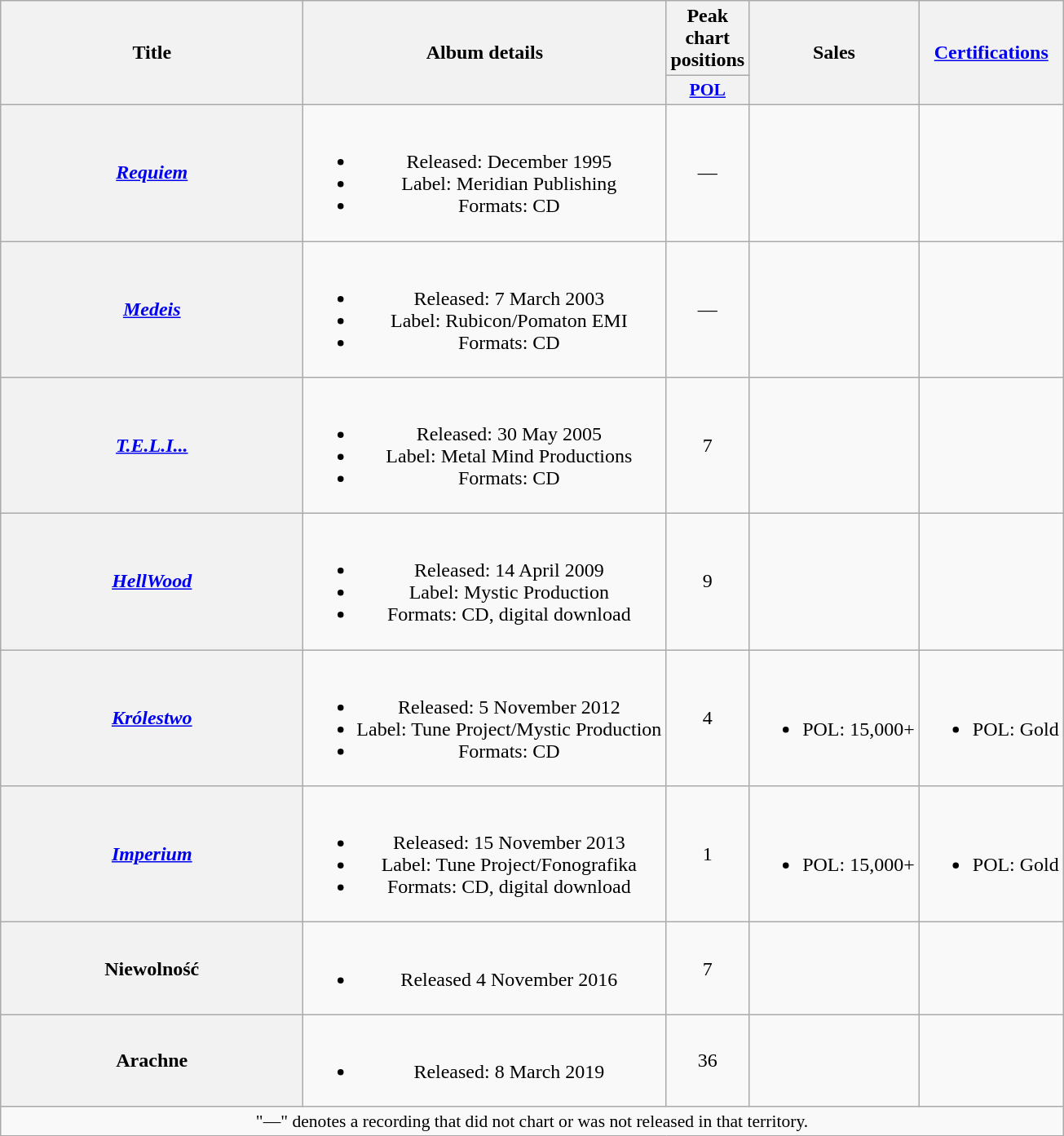<table class="wikitable plainrowheaders" style="text-align:center;">
<tr>
<th scope="col" rowspan="2" style="width:15em;">Title</th>
<th scope="col" rowspan="2">Album details</th>
<th scope="col">Peak chart positions</th>
<th scope="col" rowspan="2">Sales</th>
<th scope="col" rowspan="2"><a href='#'>Certifications</a></th>
</tr>
<tr>
<th scope="col" style="width:3em;font-size:90%;"><a href='#'>POL</a><br></th>
</tr>
<tr>
<th scope="row"><em><a href='#'>Requiem</a></em></th>
<td><br><ul><li>Released: December 1995</li><li>Label: Meridian Publishing</li><li>Formats: CD</li></ul></td>
<td>—</td>
<td></td>
<td></td>
</tr>
<tr>
<th scope="row"><em><a href='#'>Medeis</a></em></th>
<td><br><ul><li>Released: 7 March 2003</li><li>Label: Rubicon/Pomaton EMI</li><li>Formats: CD</li></ul></td>
<td>—</td>
<td></td>
<td></td>
</tr>
<tr>
<th scope="row"><em><a href='#'>T.E.L.I...</a></em></th>
<td><br><ul><li>Released: 30 May 2005</li><li>Label: Metal Mind Productions</li><li>Formats: CD</li></ul></td>
<td>7</td>
<td></td>
<td></td>
</tr>
<tr>
<th scope="row"><em><a href='#'>HellWood</a></em></th>
<td><br><ul><li>Released: 14 April 2009</li><li>Label: Mystic Production</li><li>Formats: CD, digital download</li></ul></td>
<td>9</td>
<td></td>
<td></td>
</tr>
<tr>
<th scope="row"><em><a href='#'>Królestwo</a></em></th>
<td><br><ul><li>Released: 5 November 2012</li><li>Label: Tune Project/Mystic Production</li><li>Formats: CD</li></ul></td>
<td>4</td>
<td><br><ul><li>POL: 15,000+</li></ul></td>
<td><br><ul><li>POL: Gold</li></ul></td>
</tr>
<tr>
<th scope="row"><em><a href='#'>Imperium</a></em></th>
<td><br><ul><li>Released: 15 November 2013</li><li>Label: Tune Project/Fonografika</li><li>Formats: CD, digital download</li></ul></td>
<td>1</td>
<td><br><ul><li>POL: 15,000+</li></ul></td>
<td><br><ul><li>POL: Gold</li></ul></td>
</tr>
<tr>
<th>Niewolność</th>
<td><br><ul><li>Released 4 November 2016</li></ul></td>
<td>7</td>
<td></td>
<td></td>
</tr>
<tr>
<th>Arachne</th>
<td><br><ul><li>Released: 8 March 2019</li></ul></td>
<td>36</td>
<td></td>
<td></td>
</tr>
<tr>
<td colspan="15" style="font-size:90%">"—" denotes a recording that did not chart or was not released in that territory.</td>
</tr>
</table>
